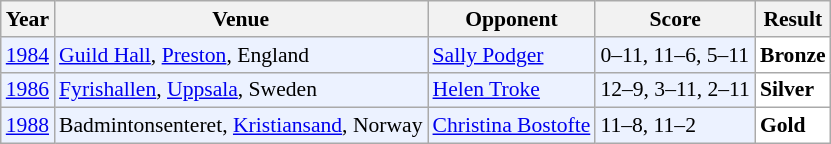<table class="sortable wikitable" style="font-size: 90%;">
<tr>
<th>Year</th>
<th>Venue</th>
<th>Opponent</th>
<th>Score</th>
<th>Result</th>
</tr>
<tr style="background:#ECF2FF">
<td align="center"><a href='#'>1984</a></td>
<td align="left"><a href='#'>Guild Hall</a>, <a href='#'>Preston</a>, England</td>
<td align="left"> <a href='#'>Sally Podger</a></td>
<td align="left">0–11, 11–6, 5–11</td>
<td style="text-align:left; background:white"> <strong>Bronze</strong></td>
</tr>
<tr style="background:#ECF2FF">
<td align="center"><a href='#'>1986</a></td>
<td align="left"><a href='#'>Fyrishallen</a>, <a href='#'>Uppsala</a>, Sweden</td>
<td align="left"> <a href='#'>Helen Troke</a></td>
<td align="left">12–9, 3–11, 2–11</td>
<td style="text-align:left; background:white"> <strong>Silver</strong></td>
</tr>
<tr style="background:#ECF2FF">
<td align="center"><a href='#'>1988</a></td>
<td align="left">Badmintonsenteret, <a href='#'>Kristiansand</a>, Norway</td>
<td align="left"> <a href='#'>Christina Bostofte</a></td>
<td align="left">11–8, 11–2</td>
<td style="text-align:left; background:white"> <strong>Gold</strong></td>
</tr>
</table>
